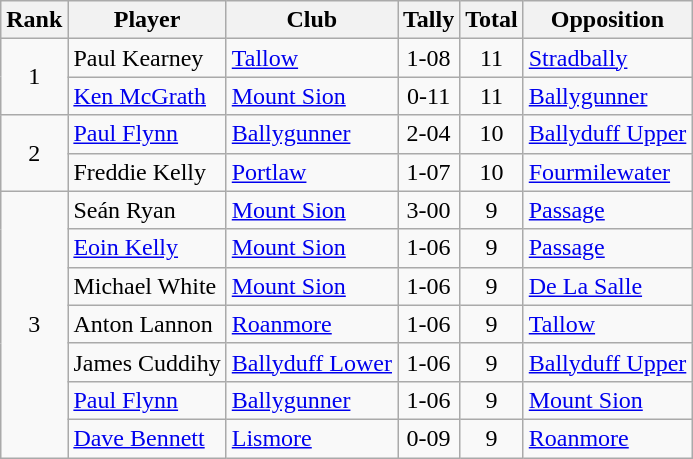<table class="wikitable">
<tr>
<th>Rank</th>
<th>Player</th>
<th>Club</th>
<th>Tally</th>
<th>Total</th>
<th>Opposition</th>
</tr>
<tr>
<td rowspan="2" style="text-align:center;">1</td>
<td>Paul Kearney</td>
<td><a href='#'>Tallow</a></td>
<td align=center>1-08</td>
<td align=center>11</td>
<td><a href='#'>Stradbally</a></td>
</tr>
<tr>
<td><a href='#'>Ken McGrath</a></td>
<td><a href='#'>Mount Sion</a></td>
<td align=center>0-11</td>
<td align=center>11</td>
<td><a href='#'>Ballygunner</a></td>
</tr>
<tr>
<td rowspan="2" style="text-align:center;">2</td>
<td><a href='#'>Paul Flynn</a></td>
<td><a href='#'>Ballygunner</a></td>
<td align=center>2-04</td>
<td align=center>10</td>
<td><a href='#'>Ballyduff Upper</a></td>
</tr>
<tr>
<td>Freddie Kelly</td>
<td><a href='#'>Portlaw</a></td>
<td align=center>1-07</td>
<td align=center>10</td>
<td><a href='#'>Fourmilewater</a></td>
</tr>
<tr>
<td rowspan="7" style="text-align:center;">3</td>
<td>Seán Ryan</td>
<td><a href='#'>Mount Sion</a></td>
<td align=center>3-00</td>
<td align=center>9</td>
<td><a href='#'>Passage</a></td>
</tr>
<tr>
<td><a href='#'>Eoin Kelly</a></td>
<td><a href='#'>Mount Sion</a></td>
<td align=center>1-06</td>
<td align=center>9</td>
<td><a href='#'>Passage</a></td>
</tr>
<tr>
<td>Michael White</td>
<td><a href='#'>Mount Sion</a></td>
<td align=center>1-06</td>
<td align=center>9</td>
<td><a href='#'>De La Salle</a></td>
</tr>
<tr>
<td>Anton Lannon</td>
<td><a href='#'>Roanmore</a></td>
<td align=center>1-06</td>
<td align=center>9</td>
<td><a href='#'>Tallow</a></td>
</tr>
<tr>
<td>James Cuddihy</td>
<td><a href='#'>Ballyduff Lower</a></td>
<td align=center>1-06</td>
<td align=center>9</td>
<td><a href='#'>Ballyduff Upper</a></td>
</tr>
<tr>
<td><a href='#'>Paul Flynn</a></td>
<td><a href='#'>Ballygunner</a></td>
<td align=center>1-06</td>
<td align=center>9</td>
<td><a href='#'>Mount Sion</a></td>
</tr>
<tr>
<td><a href='#'>Dave Bennett</a></td>
<td><a href='#'>Lismore</a></td>
<td align=center>0-09</td>
<td align=center>9</td>
<td><a href='#'>Roanmore</a></td>
</tr>
</table>
